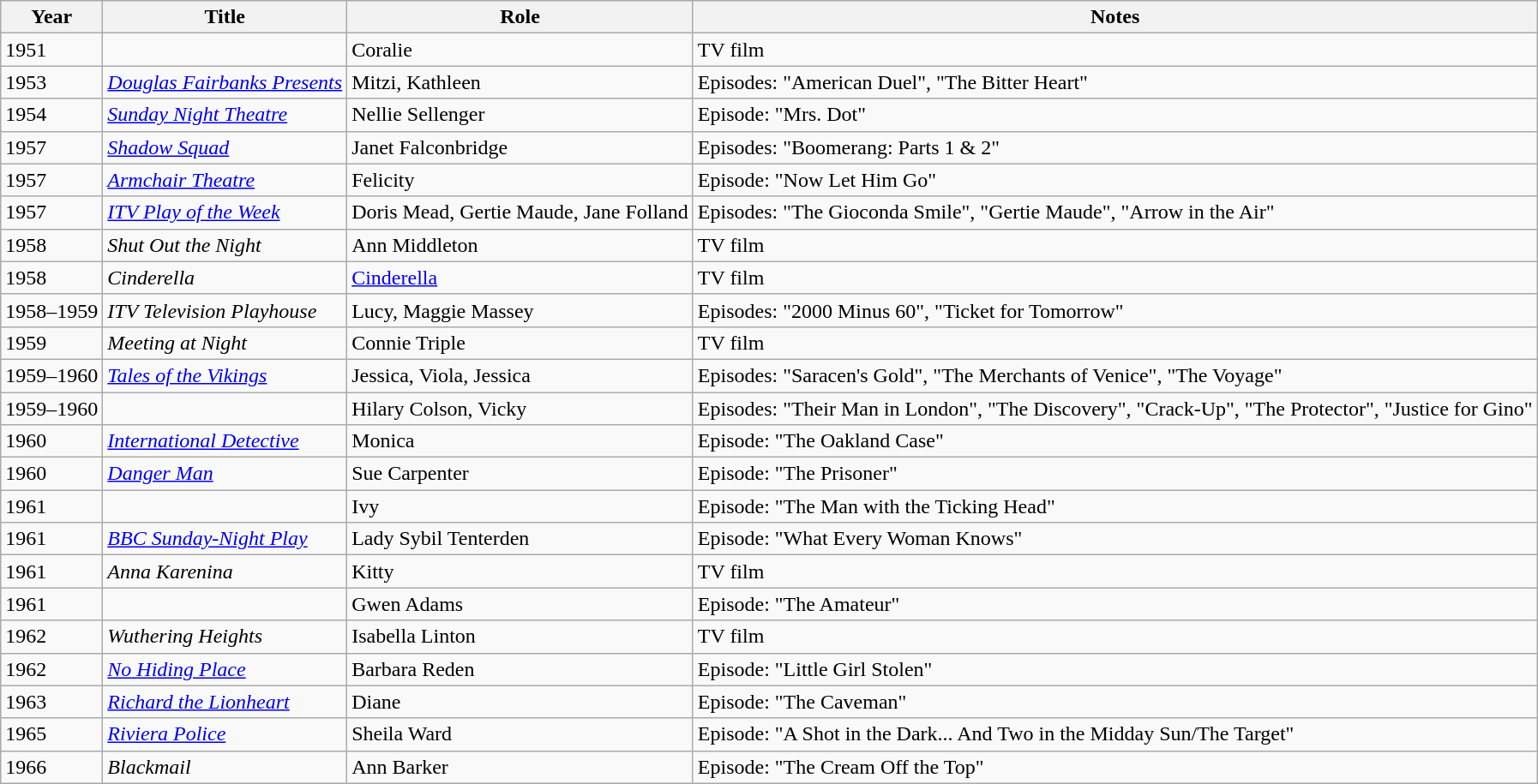<table class="wikitable sortable">
<tr>
<th>Year</th>
<th>Title</th>
<th>Role</th>
<th class="unsortable">Notes</th>
</tr>
<tr>
<td>1951</td>
<td><em></em></td>
<td>Coralie</td>
<td>TV film</td>
</tr>
<tr>
<td>1953</td>
<td><em><a href='#'>Douglas Fairbanks Presents</a></em></td>
<td>Mitzi, Kathleen</td>
<td>Episodes: "American Duel", "The Bitter Heart"</td>
</tr>
<tr>
<td>1954</td>
<td><em><a href='#'>Sunday Night Theatre</a></em></td>
<td>Nellie Sellenger</td>
<td>Episode: "Mrs. Dot"</td>
</tr>
<tr>
<td>1957</td>
<td><em><a href='#'>Shadow Squad</a></em></td>
<td>Janet Falconbridge</td>
<td>Episodes: "Boomerang: Parts 1 & 2"</td>
</tr>
<tr>
<td>1957</td>
<td><em><a href='#'>Armchair Theatre</a></em></td>
<td>Felicity</td>
<td>Episode: "Now Let Him Go"</td>
</tr>
<tr>
<td>1957</td>
<td><em><a href='#'>ITV Play of the Week</a></em></td>
<td>Doris Mead, Gertie Maude, Jane Folland</td>
<td>Episodes: "The Gioconda Smile", "Gertie Maude", "Arrow in the Air"</td>
</tr>
<tr>
<td>1958</td>
<td><em>Shut Out the Night</em></td>
<td>Ann Middleton</td>
<td>TV film</td>
</tr>
<tr>
<td>1958</td>
<td><em>Cinderella</em></td>
<td><a href='#'>Cinderella</a></td>
<td>TV film</td>
</tr>
<tr>
<td>1958–1959</td>
<td><em>ITV Television Playhouse</em></td>
<td>Lucy, Maggie Massey</td>
<td>Episodes: "2000 Minus 60", "Ticket for Tomorrow"</td>
</tr>
<tr>
<td>1959</td>
<td><em>Meeting at Night</em></td>
<td>Connie Triple</td>
<td>TV film</td>
</tr>
<tr>
<td>1959–1960</td>
<td><em><a href='#'>Tales of the Vikings</a></em></td>
<td>Jessica, Viola, Jessica</td>
<td>Episodes: "Saracen's Gold", "The Merchants of Venice", "The Voyage"</td>
</tr>
<tr>
<td>1959–1960</td>
<td><em></em></td>
<td>Hilary Colson, Vicky</td>
<td>Episodes: "Their Man in London", "The Discovery", "Crack-Up", "The Protector", "Justice for Gino"</td>
</tr>
<tr>
<td>1960</td>
<td><em><a href='#'>International Detective</a></em></td>
<td>Monica</td>
<td>Episode: "The Oakland Case"</td>
</tr>
<tr>
<td>1960</td>
<td><em><a href='#'>Danger Man</a></em></td>
<td>Sue Carpenter</td>
<td>Episode: "The Prisoner"</td>
</tr>
<tr>
<td>1961</td>
<td><em></em></td>
<td>Ivy</td>
<td>Episode: "The Man with the Ticking Head"</td>
</tr>
<tr>
<td>1961</td>
<td><em><a href='#'>BBC Sunday-Night Play</a></em></td>
<td>Lady Sybil Tenterden</td>
<td>Episode: "What Every Woman Knows"</td>
</tr>
<tr>
<td>1961</td>
<td><em>Anna Karenina</em></td>
<td>Kitty</td>
<td>TV film</td>
</tr>
<tr>
<td>1961</td>
<td><em></em></td>
<td>Gwen Adams</td>
<td>Episode: "The Amateur"</td>
</tr>
<tr>
<td>1962</td>
<td><em>Wuthering Heights</em></td>
<td>Isabella Linton</td>
<td>TV film</td>
</tr>
<tr>
<td>1962</td>
<td><em><a href='#'>No Hiding Place</a></em></td>
<td>Barbara Reden</td>
<td>Episode: "Little Girl Stolen"</td>
</tr>
<tr>
<td>1963</td>
<td><em><a href='#'>Richard the Lionheart</a></em></td>
<td>Diane</td>
<td>Episode: "The Caveman"</td>
</tr>
<tr>
<td>1965</td>
<td><em><a href='#'>Riviera Police</a></em></td>
<td>Sheila Ward</td>
<td>Episode: "A Shot in the Dark... And Two in the Midday Sun/The Target"</td>
</tr>
<tr>
<td>1966</td>
<td><em>Blackmail</em></td>
<td>Ann Barker</td>
<td>Episode: "The Cream Off the Top"</td>
</tr>
</table>
